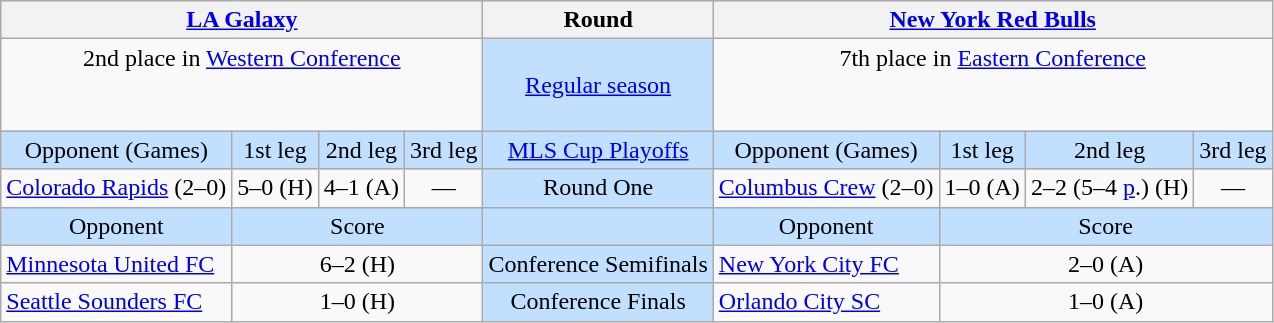<table class="wikitable" style="text-align:center">
<tr>
<th colspan=4><a href='#'>LA Galaxy</a></th>
<th>Round</th>
<th colspan=4><a href='#'>New York Red Bulls</a></th>
</tr>
<tr>
<td colspan=4 valign=top align=center>2nd place in <a href='#'>Western Conference</a><br><br><br></td>
<td style="background:#c1e0ff"><a href='#'>Regular season</a></td>
<td colspan=4 valign=top align=center>7th place in <a href='#'>Eastern Conference</a><br><br><br></td>
</tr>
<tr style="background:#c1e0ff">
<td>Opponent (Games)</td>
<td>1st leg</td>
<td>2nd leg</td>
<td>3rd leg</td>
<td><a href='#'>MLS Cup Playoffs</a></td>
<td>Opponent (Games)</td>
<td>1st leg</td>
<td>2nd leg</td>
<td>3rd leg</td>
</tr>
<tr>
<td align=left><a href='#'>Colorado Rapids</a> (2–0)</td>
<td>5–0 (H)</td>
<td>4–1 (A)</td>
<td>—</td>
<td style="background:#c1e0ff">Round One</td>
<td align=left><a href='#'>Columbus Crew</a> (2–0)</td>
<td>1–0 (A)</td>
<td>2–2 (5–4 <a href='#'>p</a>.) (H)</td>
<td>—</td>
</tr>
<tr style="background:#c1e0ff">
<td>Opponent</td>
<td colspan=3>Score</td>
<td></td>
<td>Opponent</td>
<td colspan=3>Score</td>
</tr>
<tr>
<td align=left><a href='#'>Minnesota United FC</a></td>
<td colspan=3>6–2 (H)</td>
<td style="background:#c1e0ff">Conference Semifinals</td>
<td align=left><a href='#'>New York City FC</a></td>
<td colspan=3>2–0 (A)</td>
</tr>
<tr>
<td align=left><a href='#'>Seattle Sounders FC</a></td>
<td colspan=3>1–0 (H)</td>
<td style="background:#c1e0ff">Conference Finals</td>
<td align=left><a href='#'>Orlando City SC</a></td>
<td colspan=3>1–0 (A)</td>
</tr>
</table>
